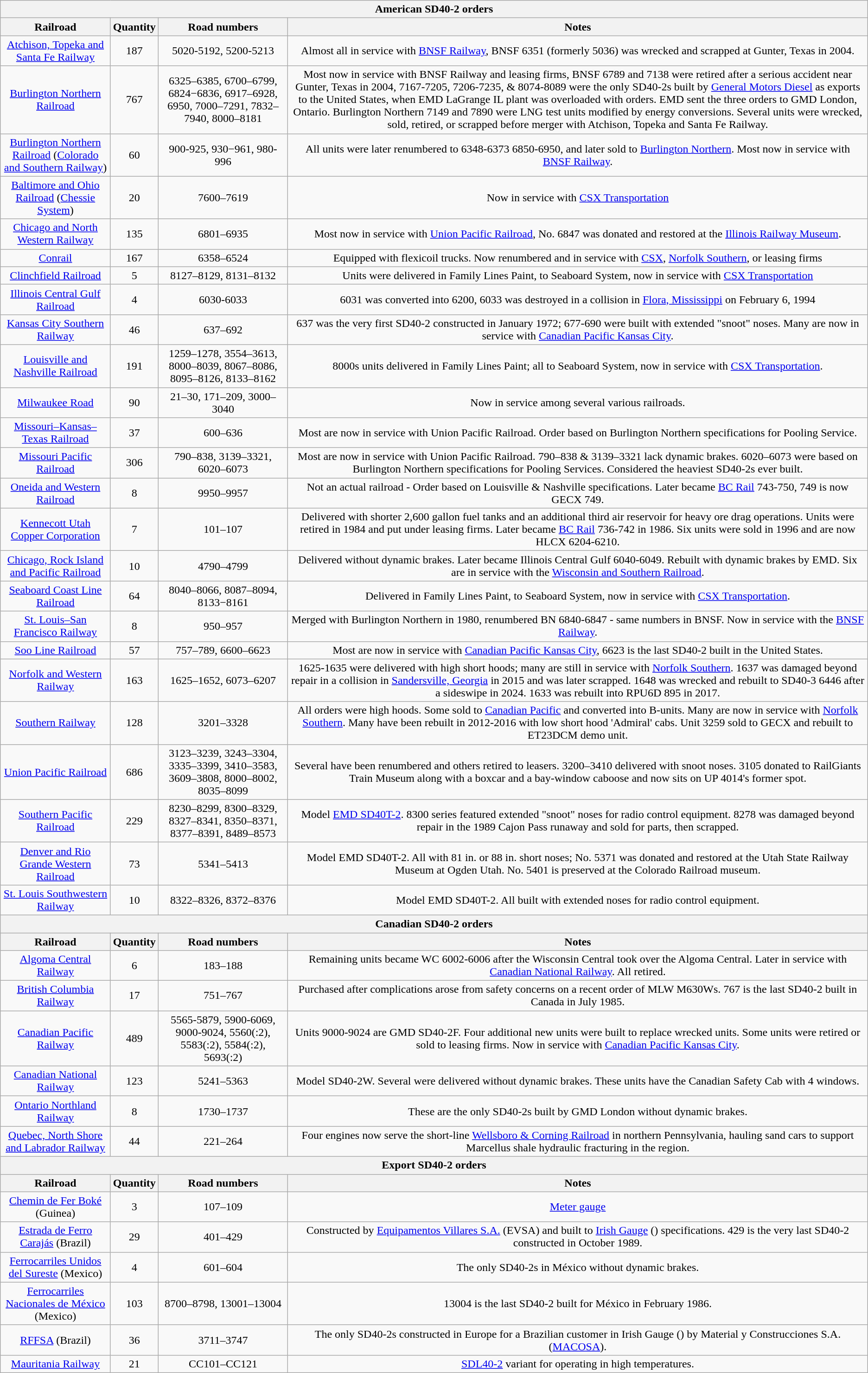<table class="wikitable">
<tr>
<th colspan="4">American SD40-2 orders</th>
</tr>
<tr>
<th>Railroad</th>
<th>Quantity</th>
<th>Road numbers</th>
<th>Notes</th>
</tr>
<tr align="center">
<td><a href='#'>Atchison, Topeka and Santa Fe Railway</a></td>
<td>187</td>
<td>5020-5192, 5200-5213</td>
<td>Almost all in service with <a href='#'>BNSF Railway</a>, BNSF 6351 (formerly 5036) was wrecked and scrapped at Gunter, Texas in 2004.</td>
</tr>
<tr align="center">
<td><a href='#'>Burlington Northern Railroad</a></td>
<td>767</td>
<td>6325–6385, 6700–6799, 6824−6836, 6917–6928, 6950, 7000–7291, 7832–7940, 8000–8181</td>
<td>Most now in service with BNSF Railway and leasing firms, BNSF 6789 and 7138 were retired after a serious accident near Gunter, Texas in 2004, 7167-7205, 7206-7235, & 8074-8089 were the only SD40-2s built by <a href='#'>General Motors Diesel</a> as exports to the United States, when EMD LaGrange IL plant was overloaded with orders. EMD sent the three orders to GMD London, Ontario. Burlington Northern 7149 and 7890 were LNG test units modified by energy conversions. Several units were wrecked, sold, retired, or scrapped before merger with Atchison, Topeka and Santa Fe Railway.</td>
</tr>
<tr align="center">
<td><a href='#'>Burlington Northern Railroad</a> (<a href='#'>Colorado and Southern Railway</a>)</td>
<td>60</td>
<td>900-925, 930−961, 980-996</td>
<td>All units were later renumbered to 6348-6373 6850-6950, and later sold to <a href='#'>Burlington Northern</a>. Most now in service with <a href='#'>BNSF Railway</a>.</td>
</tr>
<tr align="center">
<td><a href='#'>Baltimore and Ohio Railroad</a> (<a href='#'>Chessie System</a>)</td>
<td>20</td>
<td>7600–7619</td>
<td>Now in service with <a href='#'>CSX Transportation</a></td>
</tr>
<tr align="center">
<td><a href='#'>Chicago and North Western Railway</a></td>
<td>135</td>
<td>6801–6935</td>
<td>Most now in service with <a href='#'>Union Pacific Railroad</a>, No. 6847 was donated and restored at the <a href='#'>Illinois Railway Museum</a>.</td>
</tr>
<tr align="center">
<td><a href='#'>Conrail</a></td>
<td>167</td>
<td>6358–6524</td>
<td>Equipped with flexicoil trucks. Now renumbered and in service with <a href='#'>CSX</a>, <a href='#'>Norfolk Southern</a>, or leasing firms</td>
</tr>
<tr align="center">
<td><a href='#'>Clinchfield Railroad</a></td>
<td>5</td>
<td>8127–8129, 8131–8132</td>
<td>Units were delivered in Family Lines Paint, to Seaboard System, now in service with <a href='#'>CSX Transportation</a></td>
</tr>
<tr align="center">
<td><a href='#'>Illinois Central Gulf Railroad</a></td>
<td>4</td>
<td>6030-6033</td>
<td>6031 was converted into 6200, 6033 was destroyed in a collision in <a href='#'>Flora, Mississippi</a> on February 6, 1994</td>
</tr>
<tr align="center">
<td><a href='#'>Kansas City Southern Railway</a></td>
<td>46</td>
<td>637–692</td>
<td>637 was the very first SD40-2 constructed in January 1972; 677-690 were built with extended "snoot" noses. Many are now in service with <a href='#'>Canadian Pacific Kansas City</a>.</td>
</tr>
<tr align="center">
<td><a href='#'>Louisville and Nashville Railroad</a></td>
<td>191</td>
<td>1259–1278, 3554–3613, 8000–8039, 8067–8086, 8095–8126, 8133–8162</td>
<td>8000s units delivered in Family Lines Paint; all to Seaboard System, now in service with <a href='#'>CSX Transportation</a>.</td>
</tr>
<tr align="center">
<td><a href='#'>Milwaukee Road</a></td>
<td>90</td>
<td>21–30, 171–209, 3000–3040</td>
<td>Now in service among several various railroads.</td>
</tr>
<tr align="center">
<td><a href='#'>Missouri–Kansas–Texas Railroad</a></td>
<td>37</td>
<td>600–636</td>
<td>Most are now in service with Union Pacific Railroad. Order based on Burlington Northern specifications for Pooling Service.</td>
</tr>
<tr align="center">
<td><a href='#'>Missouri Pacific Railroad</a></td>
<td>306</td>
<td>790–838, 3139–3321, 6020–6073</td>
<td>Most are now in service with Union Pacific Railroad. 790–838 & 3139–3321 lack dynamic brakes. 6020–6073 were based on Burlington Northern specifications for Pooling Services. Considered the heaviest SD40-2s ever built.</td>
</tr>
<tr align="center">
<td><a href='#'>Oneida and Western Railroad</a></td>
<td>8</td>
<td>9950–9957</td>
<td>Not an actual railroad - Order based on Louisville & Nashville specifications. Later became <a href='#'>BC Rail</a> 743-750, 749 is now GECX 749.</td>
</tr>
<tr align="center">
<td><a href='#'>Kennecott Utah Copper Corporation</a></td>
<td>7</td>
<td>101–107</td>
<td>Delivered with shorter 2,600 gallon fuel tanks and an additional third air reservoir for heavy ore drag operations. Units were retired in 1984 and put under leasing firms. Later became <a href='#'>BC Rail</a> 736-742 in 1986. Six units were sold in 1996 and are now HLCX 6204-6210.</td>
</tr>
<tr align="center">
<td><a href='#'>Chicago, Rock Island and Pacific Railroad</a></td>
<td>10</td>
<td>4790–4799</td>
<td>Delivered without dynamic brakes. Later became Illinois Central Gulf 6040-6049. Rebuilt with dynamic brakes by EMD. Six are in service with the <a href='#'>Wisconsin and Southern Railroad</a>.</td>
</tr>
<tr align="center">
<td><a href='#'>Seaboard Coast Line Railroad</a></td>
<td>64</td>
<td>8040–8066, 8087–8094, 8133−8161</td>
<td>Delivered in Family Lines Paint, to Seaboard System, now in service with <a href='#'>CSX Transportation</a>.</td>
</tr>
<tr align="center">
<td><a href='#'>St. Louis–San Francisco Railway</a></td>
<td>8</td>
<td>950–957</td>
<td>Merged with Burlington Northern in 1980, renumbered BN 6840-6847 - same numbers in BNSF. Now in service with the <a href='#'>BNSF Railway</a>.</td>
</tr>
<tr align="center">
<td><a href='#'>Soo Line Railroad</a></td>
<td>57</td>
<td>757–789, 6600–6623</td>
<td>Most are now in service with <a href='#'>Canadian Pacific Kansas City</a>, 6623 is the last SD40-2 built in the United States.</td>
</tr>
<tr align="center">
<td><a href='#'>Norfolk and Western Railway</a></td>
<td>163</td>
<td>1625–1652, 6073–6207</td>
<td>1625-1635 were delivered with high short hoods; many are still in service with <a href='#'>Norfolk Southern</a>. 1637 was damaged beyond repair in a collision in <a href='#'>Sandersville, Georgia</a> in 2015 and was later scrapped. 1648 was wrecked and rebuilt to SD40-3 6446 after a sideswipe in 2024. 1633 was rebuilt into RPU6D 895 in 2017.</td>
</tr>
<tr align="center">
<td><a href='#'>Southern Railway</a></td>
<td>128</td>
<td>3201–3328</td>
<td>All orders were high hoods. Some sold to <a href='#'>Canadian Pacific</a> and converted into B-units. Many are now in service with <a href='#'>Norfolk Southern</a>. Many have been rebuilt in 2012-2016 with low short hood 'Admiral' cabs. Unit 3259 sold to GECX and rebuilt to ET23DCM demo unit.</td>
</tr>
<tr align="center">
<td><a href='#'>Union Pacific Railroad</a></td>
<td>686</td>
<td>3123–3239, 3243–3304, 3335–3399, 3410–3583, 3609–3808, 8000–8002, 8035–8099</td>
<td>Several have been renumbered and others retired to leasers. 3200–3410 delivered with snoot noses. 3105 donated to RailGiants Train Museum along with a boxcar and a bay-window caboose and now sits on UP 4014's former spot.</td>
</tr>
<tr align="center">
<td><a href='#'>Southern Pacific Railroad</a></td>
<td>229</td>
<td>8230–8299, 8300–8329, 8327–8341, 8350–8371, 8377–8391, 8489–8573</td>
<td>Model <a href='#'>EMD SD40T-2</a>. 8300 series featured extended "snoot" noses for radio control equipment. 8278 was damaged beyond repair in the 1989 Cajon Pass runaway and sold for parts, then scrapped.</td>
</tr>
<tr align="center">
<td><a href='#'>Denver and Rio Grande Western Railroad</a></td>
<td>73</td>
<td>5341–5413</td>
<td>Model EMD SD40T-2. All with 81 in. or 88 in. short noses; No. 5371 was donated and restored at the Utah State Railway Museum at Ogden Utah. No. 5401 is preserved at the Colorado Railroad museum.</td>
</tr>
<tr align="center">
<td><a href='#'>St. Louis Southwestern Railway</a></td>
<td>10</td>
<td>8322–8326, 8372–8376</td>
<td>Model EMD SD40T-2. All built with extended noses for radio control equipment.</td>
</tr>
<tr align="center">
<th colspan="4">Canadian SD40-2 orders</th>
</tr>
<tr>
<th>Railroad</th>
<th>Quantity</th>
<th>Road numbers</th>
<th>Notes</th>
</tr>
<tr align="center">
<td><a href='#'>Algoma Central Railway</a></td>
<td>6</td>
<td>183–188</td>
<td>Remaining units became WC 6002-6006 after the Wisconsin Central took over the Algoma Central. Later in service with <a href='#'>Canadian National Railway</a>. All retired.</td>
</tr>
<tr align="center">
<td><a href='#'>British Columbia Railway</a></td>
<td>17</td>
<td>751–767</td>
<td>Purchased after complications arose from safety concerns on a recent order of MLW M630Ws. 767 is the last SD40-2 built in Canada in July 1985.</td>
</tr>
<tr align="center">
<td><a href='#'>Canadian Pacific Railway</a></td>
<td>489</td>
<td>5565-5879, 5900-6069, 9000-9024, 5560(:2), 5583(:2), 5584(:2), 5693(:2)</td>
<td>Units 9000-9024 are GMD SD40-2F. Four additional new units were built to replace wrecked units. Some units were retired or sold to leasing firms. Now in service with <a href='#'>Canadian Pacific Kansas City</a>.</td>
</tr>
<tr align="center">
<td><a href='#'>Canadian National Railway</a></td>
<td>123</td>
<td>5241–5363</td>
<td>Model SD40-2W. Several were delivered without dynamic brakes. These units have the Canadian Safety Cab with 4 windows.</td>
</tr>
<tr align="center">
<td><a href='#'>Ontario Northland Railway</a></td>
<td>8</td>
<td>1730–1737</td>
<td>These are the only SD40-2s built by GMD London without dynamic brakes.</td>
</tr>
<tr align="center">
<td><a href='#'>Quebec, North Shore and Labrador Railway</a></td>
<td>44</td>
<td>221–264</td>
<td>Four engines now serve the short-line <a href='#'>Wellsboro & Corning Railroad</a> in northern Pennsylvania, hauling sand cars to support Marcellus shale hydraulic fracturing in the region.</td>
</tr>
<tr>
<th colspan="6">Export SD40-2 orders</th>
</tr>
<tr>
<th>Railroad</th>
<th>Quantity</th>
<th>Road numbers</th>
<th>Notes</th>
</tr>
<tr align="center">
<td><a href='#'>Chemin de Fer Boké</a> (Guinea)</td>
<td>3</td>
<td>107–109</td>
<td><a href='#'>Meter gauge</a> </td>
</tr>
<tr align="center">
<td><a href='#'>Estrada de Ferro Carajás</a> (Brazil)</td>
<td>29</td>
<td>401–429</td>
<td>Constructed by <a href='#'>Equipamentos Villares S.A.</a> (EVSA) and built to <a href='#'>Irish Gauge</a> () specifications. 429 is the very last SD40-2 constructed in October 1989.</td>
</tr>
<tr align="center">
<td><a href='#'>Ferrocarriles Unidos del Sureste</a> (Mexico)</td>
<td>4</td>
<td>601–604</td>
<td>The only SD40-2s in México without dynamic brakes.</td>
</tr>
<tr align="center">
<td><a href='#'>Ferrocarriles Nacionales de México</a> (Mexico)</td>
<td>103</td>
<td>8700–8798, 13001–13004</td>
<td>13004 is the last SD40-2 built for México in February 1986.</td>
</tr>
<tr align="center">
<td><a href='#'>RFFSA</a> (Brazil)</td>
<td>36</td>
<td>3711–3747</td>
<td>The only SD40-2s constructed in Europe for a Brazilian customer in Irish Gauge () by Material y Construcciones S.A. (<a href='#'>MACOSA</a>).</td>
</tr>
<tr align="center">
<td><a href='#'>Mauritania Railway</a></td>
<td>21</td>
<td>CC101–CC121</td>
<td><a href='#'>SDL40-2</a> variant for operating in high temperatures.</td>
</tr>
</table>
